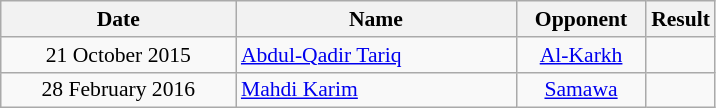<table class="wikitable sortable" style="font-size: 90%; text-align: center;">
<tr>
<th style="width:150px;">Date</th>
<th style="width:180px;">Name</th>
<th style="width:80px;">Opponent</th>
<th style="width:30px;">Result</th>
</tr>
<tr>
<td>21 October 2015</td>
<td style="text-align:left"> <a href='#'>Abdul-Qadir Tariq</a></td>
<td><a href='#'>Al-Karkh</a></td>
<td></td>
</tr>
<tr>
<td>28 February 2016</td>
<td style="text-align:left"> <a href='#'>Mahdi Karim</a></td>
<td><a href='#'>Samawa</a></td>
<td></td>
</tr>
</table>
